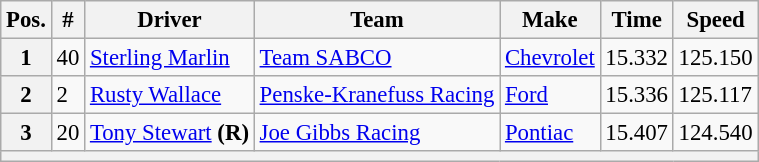<table class="wikitable" style="font-size:95%">
<tr>
<th>Pos.</th>
<th>#</th>
<th>Driver</th>
<th>Team</th>
<th>Make</th>
<th>Time</th>
<th>Speed</th>
</tr>
<tr>
<th>1</th>
<td>40</td>
<td><a href='#'>Sterling Marlin</a></td>
<td><a href='#'>Team SABCO</a></td>
<td><a href='#'>Chevrolet</a></td>
<td>15.332</td>
<td>125.150</td>
</tr>
<tr>
<th>2</th>
<td>2</td>
<td><a href='#'>Rusty Wallace</a></td>
<td><a href='#'>Penske-Kranefuss Racing</a></td>
<td><a href='#'>Ford</a></td>
<td>15.336</td>
<td>125.117</td>
</tr>
<tr>
<th>3</th>
<td>20</td>
<td><a href='#'>Tony Stewart</a> <strong>(R)</strong></td>
<td><a href='#'>Joe Gibbs Racing</a></td>
<td><a href='#'>Pontiac</a></td>
<td>15.407</td>
<td>124.540</td>
</tr>
<tr>
<th colspan="7"></th>
</tr>
</table>
